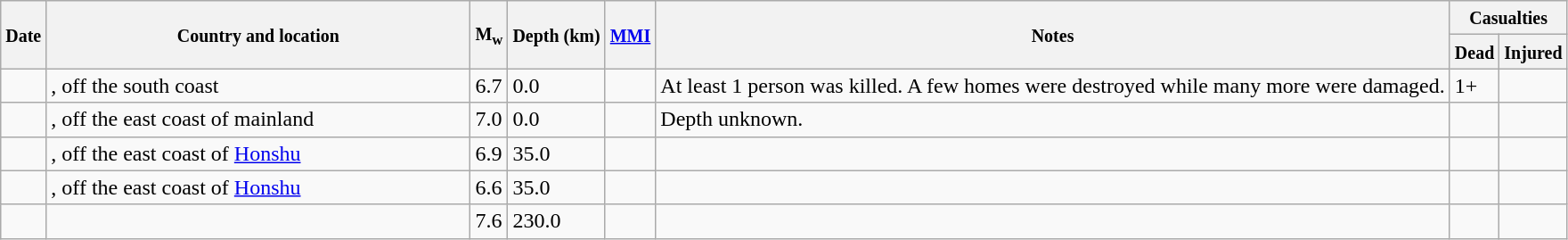<table class="wikitable sortable sort-under" style="border:1px black; margin-left:1em;">
<tr>
<th rowspan="2"><small>Date</small></th>
<th rowspan="2" style="width: 310px"><small>Country and location</small></th>
<th rowspan="2"><small>M<sub>w</sub></small></th>
<th rowspan="2"><small>Depth (km)</small></th>
<th rowspan="2"><small><a href='#'>MMI</a></small></th>
<th rowspan="2" class="unsortable"><small>Notes</small></th>
<th colspan="2"><small>Casualties</small></th>
</tr>
<tr>
<th><small>Dead</small></th>
<th><small>Injured</small></th>
</tr>
<tr>
<td></td>
<td>, off the south coast</td>
<td>6.7</td>
<td>0.0</td>
<td></td>
<td>At least 1 person was killed. A few homes were destroyed while many more were damaged.</td>
<td>1+</td>
<td></td>
</tr>
<tr>
<td></td>
<td>, off the east coast of mainland</td>
<td>7.0</td>
<td>0.0</td>
<td></td>
<td>Depth unknown.</td>
<td></td>
<td></td>
</tr>
<tr>
<td></td>
<td>, off the east coast of <a href='#'>Honshu</a></td>
<td>6.9</td>
<td>35.0</td>
<td></td>
<td></td>
<td></td>
<td></td>
</tr>
<tr>
<td></td>
<td>, off the east coast of <a href='#'>Honshu</a></td>
<td>6.6</td>
<td>35.0</td>
<td></td>
<td></td>
<td></td>
<td></td>
</tr>
<tr>
<td></td>
<td></td>
<td>7.6</td>
<td>230.0</td>
<td></td>
<td></td>
<td></td>
<td></td>
</tr>
</table>
